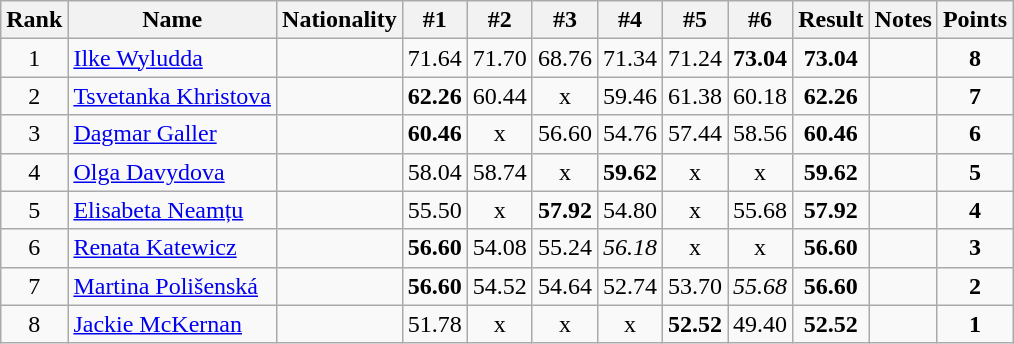<table class="wikitable sortable" style="text-align:center">
<tr>
<th>Rank</th>
<th>Name</th>
<th>Nationality</th>
<th>#1</th>
<th>#2</th>
<th>#3</th>
<th>#4</th>
<th>#5</th>
<th>#6</th>
<th>Result</th>
<th>Notes</th>
<th>Points</th>
</tr>
<tr>
<td>1</td>
<td align=left><a href='#'>Ilke Wyludda</a></td>
<td align=left></td>
<td>71.64</td>
<td>71.70</td>
<td>68.76</td>
<td>71.34</td>
<td>71.24</td>
<td><strong>73.04</strong></td>
<td><strong>73.04</strong></td>
<td></td>
<td><strong>8</strong></td>
</tr>
<tr>
<td>2</td>
<td align=left><a href='#'>Tsvetanka Khristova</a></td>
<td align=left></td>
<td><strong>62.26</strong></td>
<td>60.44</td>
<td>x</td>
<td>59.46</td>
<td>61.38</td>
<td>60.18</td>
<td><strong>62.26</strong></td>
<td></td>
<td><strong>7</strong></td>
</tr>
<tr>
<td>3</td>
<td align=left><a href='#'>Dagmar Galler</a></td>
<td align=left></td>
<td><strong>60.46</strong></td>
<td>x</td>
<td>56.60</td>
<td>54.76</td>
<td>57.44</td>
<td>58.56</td>
<td><strong>60.46</strong></td>
<td></td>
<td><strong>6</strong></td>
</tr>
<tr>
<td>4</td>
<td align=left><a href='#'>Olga Davydova</a></td>
<td align=left></td>
<td>58.04</td>
<td>58.74</td>
<td>x</td>
<td><strong>59.62</strong></td>
<td>x</td>
<td>x</td>
<td><strong>59.62</strong></td>
<td></td>
<td><strong>5</strong></td>
</tr>
<tr>
<td>5</td>
<td align=left><a href='#'>Elisabeta Neamțu</a></td>
<td align=left></td>
<td>55.50</td>
<td>x</td>
<td><strong>57.92</strong></td>
<td>54.80</td>
<td>x</td>
<td>55.68</td>
<td><strong>57.92</strong></td>
<td></td>
<td><strong>4</strong></td>
</tr>
<tr>
<td>6</td>
<td align=left><a href='#'>Renata Katewicz</a></td>
<td align=left></td>
<td><strong>56.60</strong></td>
<td>54.08</td>
<td>55.24</td>
<td><em>56.18</em></td>
<td>x</td>
<td>x</td>
<td><strong>56.60</strong></td>
<td></td>
<td><strong>3</strong></td>
</tr>
<tr>
<td>7</td>
<td align=left><a href='#'>Martina Polišenská</a></td>
<td align=left></td>
<td><strong>56.60</strong></td>
<td>54.52</td>
<td>54.64</td>
<td>52.74</td>
<td>53.70</td>
<td><em>55.68</em></td>
<td><strong>56.60</strong></td>
<td></td>
<td><strong>2</strong></td>
</tr>
<tr>
<td>8</td>
<td align=left><a href='#'>Jackie McKernan</a></td>
<td align=left></td>
<td>51.78</td>
<td>x</td>
<td>x</td>
<td>x</td>
<td><strong>52.52</strong></td>
<td>49.40</td>
<td><strong>52.52</strong></td>
<td></td>
<td><strong>1</strong></td>
</tr>
</table>
